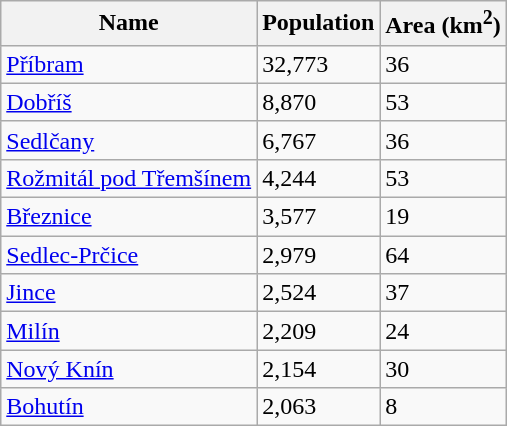<table class="wikitable sortable">
<tr>
<th>Name</th>
<th>Population</th>
<th>Area (km<sup>2</sup>)</th>
</tr>
<tr>
<td><a href='#'>Příbram</a></td>
<td>32,773</td>
<td>36</td>
</tr>
<tr>
<td><a href='#'>Dobříš</a></td>
<td>8,870</td>
<td>53</td>
</tr>
<tr>
<td><a href='#'>Sedlčany</a></td>
<td>6,767</td>
<td>36</td>
</tr>
<tr>
<td><a href='#'>Rožmitál pod Třemšínem</a></td>
<td>4,244</td>
<td>53</td>
</tr>
<tr>
<td><a href='#'>Březnice</a></td>
<td>3,577</td>
<td>19</td>
</tr>
<tr>
<td><a href='#'>Sedlec-Prčice</a></td>
<td>2,979</td>
<td>64</td>
</tr>
<tr>
<td><a href='#'>Jince</a></td>
<td>2,524</td>
<td>37</td>
</tr>
<tr>
<td><a href='#'>Milín</a></td>
<td>2,209</td>
<td>24</td>
</tr>
<tr>
<td><a href='#'>Nový Knín</a></td>
<td>2,154</td>
<td>30</td>
</tr>
<tr>
<td><a href='#'>Bohutín</a></td>
<td>2,063</td>
<td>8</td>
</tr>
</table>
